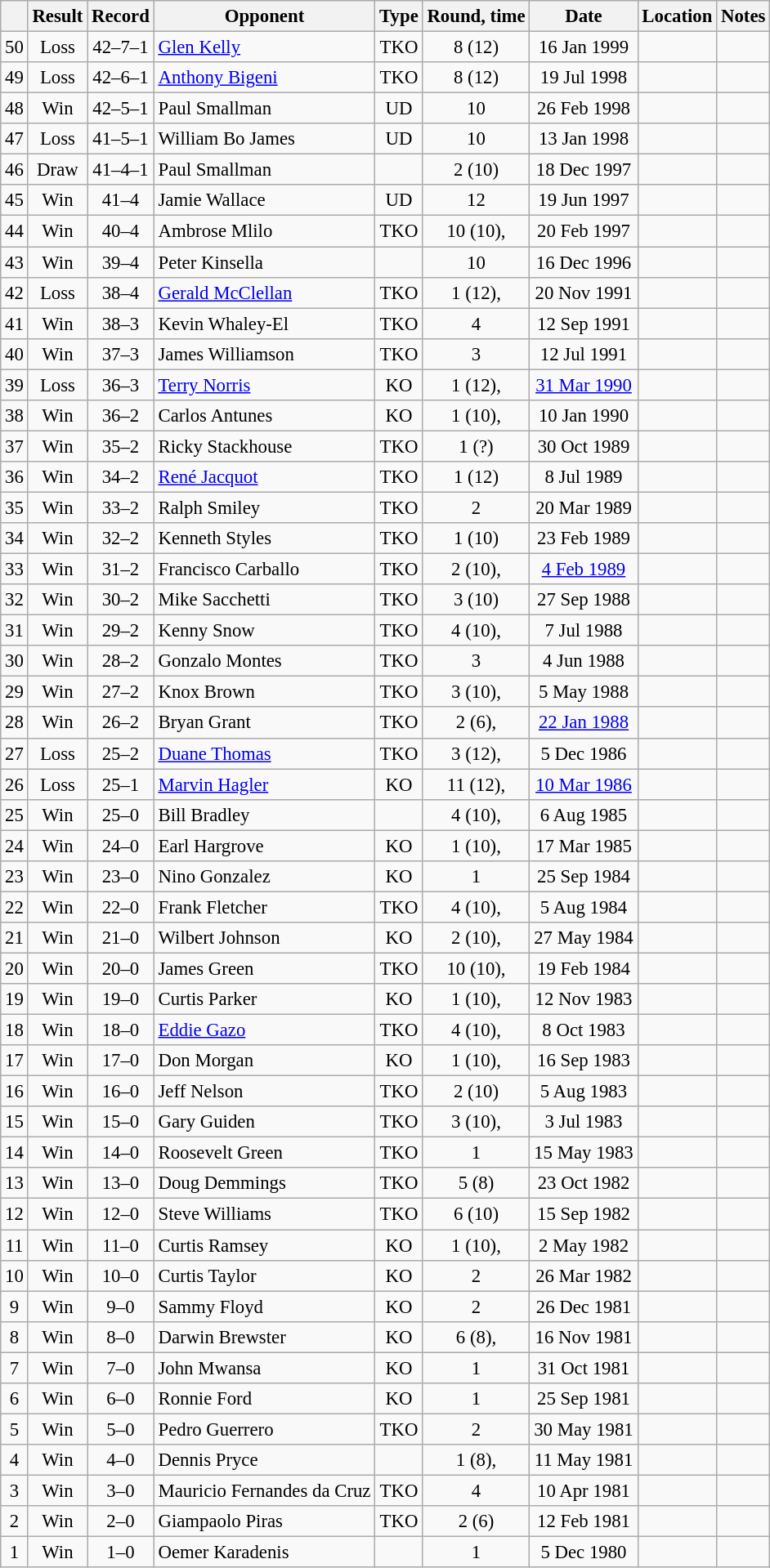<table class="wikitable" style="text-align:center; font-size:95%">
<tr>
<th></th>
<th>Result</th>
<th>Record</th>
<th>Opponent</th>
<th>Type</th>
<th>Round, time</th>
<th>Date</th>
<th>Location</th>
<th>Notes</th>
</tr>
<tr>
<td>50</td>
<td>Loss</td>
<td>42–7–1</td>
<td style="text-align:left;"><a href='#'>Glen Kelly</a></td>
<td>TKO</td>
<td>8 (12)</td>
<td>16 Jan 1999</td>
<td style="text-align:left;"></td>
<td style="text-align:left;"></td>
</tr>
<tr>
<td>49</td>
<td>Loss</td>
<td>42–6–1</td>
<td style="text-align:left;"><a href='#'>Anthony Bigeni</a></td>
<td>TKO</td>
<td>8 (12)</td>
<td>19 Jul 1998</td>
<td style="text-align:left;"></td>
<td style="text-align:left;"></td>
</tr>
<tr>
<td>48</td>
<td>Win</td>
<td>42–5–1</td>
<td style="text-align:left;">Paul Smallman</td>
<td>UD</td>
<td>10</td>
<td>26 Feb 1998</td>
<td style="text-align:left;"></td>
<td></td>
</tr>
<tr>
<td>47</td>
<td>Loss</td>
<td>41–5–1</td>
<td style="text-align:left;">William Bo James</td>
<td>UD</td>
<td>10</td>
<td>13 Jan 1998</td>
<td style="text-align:left;"></td>
<td></td>
</tr>
<tr>
<td>46</td>
<td>Draw</td>
<td>41–4–1</td>
<td style="text-align:left;">Paul Smallman</td>
<td></td>
<td>2 (10)</td>
<td>18 Dec 1997</td>
<td style="text-align:left;"></td>
<td></td>
</tr>
<tr>
<td>45</td>
<td>Win</td>
<td>41–4</td>
<td style="text-align:left;">Jamie Wallace</td>
<td>UD</td>
<td>12</td>
<td>19 Jun 1997</td>
<td style="text-align:left;"></td>
<td style="text-align:left;"></td>
</tr>
<tr>
<td>44</td>
<td>Win</td>
<td>40–4</td>
<td style="text-align:left;">Ambrose Mlilo</td>
<td>TKO</td>
<td>10 (10), </td>
<td>20 Feb 1997</td>
<td style="text-align:left;"></td>
<td></td>
</tr>
<tr>
<td>43</td>
<td>Win</td>
<td>39–4</td>
<td style="text-align:left;">Peter Kinsella</td>
<td></td>
<td>10</td>
<td>16 Dec 1996</td>
<td style="text-align:left;"></td>
<td></td>
</tr>
<tr>
<td>42</td>
<td>Loss</td>
<td>38–4</td>
<td style="text-align:left;"><a href='#'>Gerald McClellan</a></td>
<td>TKO</td>
<td>1 (12), </td>
<td>20 Nov 1991</td>
<td style="text-align:left;"></td>
<td style="text-align:left;"></td>
</tr>
<tr>
<td>41</td>
<td>Win</td>
<td>38–3</td>
<td style="text-align:left;">Kevin Whaley-El</td>
<td>TKO</td>
<td>4</td>
<td>12 Sep 1991</td>
<td style="text-align:left;"></td>
<td></td>
</tr>
<tr>
<td>40</td>
<td>Win</td>
<td>37–3</td>
<td style="text-align:left;">James Williamson</td>
<td>TKO</td>
<td>3</td>
<td>12 Jul 1991</td>
<td style="text-align:left;"></td>
<td></td>
</tr>
<tr>
<td>39</td>
<td>Loss</td>
<td>36–3</td>
<td style="text-align:left;"><a href='#'>Terry Norris</a></td>
<td>KO</td>
<td>1 (12), </td>
<td><a href='#'>31 Mar 1990</a></td>
<td style="text-align:left;"></td>
<td style="text-align:left;"></td>
</tr>
<tr>
<td>38</td>
<td>Win</td>
<td>36–2</td>
<td style="text-align:left;">Carlos Antunes</td>
<td>KO</td>
<td>1 (10), </td>
<td>10 Jan 1990</td>
<td style="text-align:left;"></td>
<td></td>
</tr>
<tr>
<td>37</td>
<td>Win</td>
<td>35–2</td>
<td style="text-align:left;">Ricky Stackhouse</td>
<td>TKO</td>
<td>1 (?)</td>
<td>30 Oct 1989</td>
<td style="text-align:left;"></td>
<td></td>
</tr>
<tr>
<td>36</td>
<td>Win</td>
<td>34–2</td>
<td style="text-align:left;"><a href='#'>René Jacquot</a></td>
<td>TKO</td>
<td>1 (12)</td>
<td>8 Jul 1989</td>
<td style="text-align:left;"></td>
<td style="text-align:left;"></td>
</tr>
<tr>
<td>35</td>
<td>Win</td>
<td>33–2</td>
<td style="text-align:left;">Ralph Smiley</td>
<td>TKO</td>
<td>2</td>
<td>20 Mar 1989</td>
<td style="text-align:left;"></td>
<td></td>
</tr>
<tr>
<td>34</td>
<td>Win</td>
<td>32–2</td>
<td style="text-align:left;">Kenneth Styles</td>
<td>TKO</td>
<td>1 (10)</td>
<td>23 Feb 1989</td>
<td style="text-align:left;"></td>
<td></td>
</tr>
<tr>
<td>33</td>
<td>Win</td>
<td>31–2</td>
<td style="text-align:left;">Francisco Carballo</td>
<td>TKO</td>
<td>2 (10), </td>
<td><a href='#'>4 Feb 1989</a></td>
<td style="text-align:left;"></td>
<td></td>
</tr>
<tr>
<td>32</td>
<td>Win</td>
<td>30–2</td>
<td style="text-align:left;">Mike Sacchetti</td>
<td>TKO</td>
<td>3 (10)</td>
<td>27 Sep 1988</td>
<td style="text-align:left;"></td>
<td></td>
</tr>
<tr>
<td>31</td>
<td>Win</td>
<td>29–2</td>
<td style="text-align:left;">Kenny Snow</td>
<td>TKO</td>
<td>4 (10), </td>
<td>7 Jul 1988</td>
<td style="text-align:left;"></td>
<td></td>
</tr>
<tr>
<td>30</td>
<td>Win</td>
<td>28–2</td>
<td style="text-align:left;">Gonzalo Montes</td>
<td>TKO</td>
<td>3</td>
<td>4 Jun 1988</td>
<td style="text-align:left;"></td>
<td></td>
</tr>
<tr>
<td>29</td>
<td>Win</td>
<td>27–2</td>
<td style="text-align:left;">Knox Brown</td>
<td>TKO</td>
<td>3 (10), </td>
<td>5 May 1988</td>
<td style="text-align:left;"></td>
<td></td>
</tr>
<tr>
<td>28</td>
<td>Win</td>
<td>26–2</td>
<td style="text-align:left;">Bryan Grant</td>
<td>TKO</td>
<td>2 (6), </td>
<td><a href='#'>22 Jan 1988</a></td>
<td style="text-align:left;"></td>
<td></td>
</tr>
<tr>
<td>27</td>
<td>Loss</td>
<td>25–2</td>
<td style="text-align:left;"><a href='#'>Duane Thomas</a></td>
<td>TKO</td>
<td>3 (12), </td>
<td>5 Dec 1986</td>
<td style="text-align:left;"></td>
<td style="text-align:left;"></td>
</tr>
<tr>
<td>26</td>
<td>Loss</td>
<td>25–1</td>
<td style="text-align:left;"><a href='#'>Marvin Hagler</a></td>
<td>KO</td>
<td>11 (12), </td>
<td><a href='#'>10 Mar 1986</a></td>
<td style="text-align:left;"></td>
<td style="text-align:left;"></td>
</tr>
<tr>
<td>25</td>
<td>Win</td>
<td>25–0</td>
<td style="text-align:left;">Bill Bradley</td>
<td></td>
<td>4 (10), </td>
<td>6 Aug 1985</td>
<td style="text-align:left;"></td>
<td></td>
</tr>
<tr>
<td>24</td>
<td>Win</td>
<td>24–0</td>
<td style="text-align:left;">Earl Hargrove</td>
<td>KO</td>
<td>1 (10), </td>
<td>17 Mar 1985</td>
<td style="text-align:left;"></td>
<td></td>
</tr>
<tr>
<td>23</td>
<td>Win</td>
<td>23–0</td>
<td style="text-align:left;">Nino Gonzalez</td>
<td>KO</td>
<td>1</td>
<td>25 Sep 1984</td>
<td style="text-align:left;"></td>
<td></td>
</tr>
<tr>
<td>22</td>
<td>Win</td>
<td>22–0</td>
<td style="text-align:left;">Frank Fletcher</td>
<td>TKO</td>
<td>4 (10), </td>
<td>5 Aug 1984</td>
<td style="text-align:left;"></td>
<td></td>
</tr>
<tr>
<td>21</td>
<td>Win</td>
<td>21–0</td>
<td style="text-align:left;">Wilbert Johnson</td>
<td>KO</td>
<td>2 (10), </td>
<td>27 May 1984</td>
<td style="text-align:left;"></td>
<td></td>
</tr>
<tr>
<td>20</td>
<td>Win</td>
<td>20–0</td>
<td style="text-align:left;">James Green</td>
<td>TKO</td>
<td>10 (10), </td>
<td>19 Feb 1984</td>
<td style="text-align:left;"></td>
<td></td>
</tr>
<tr>
<td>19</td>
<td>Win</td>
<td>19–0</td>
<td style="text-align:left;">Curtis Parker</td>
<td>KO</td>
<td>1 (10), </td>
<td>12 Nov 1983</td>
<td style="text-align:left;"></td>
<td></td>
</tr>
<tr>
<td>18</td>
<td>Win</td>
<td>18–0</td>
<td style="text-align:left;"><a href='#'>Eddie Gazo</a></td>
<td>TKO</td>
<td>4 (10), </td>
<td>8 Oct 1983</td>
<td style="text-align:left;"></td>
<td></td>
</tr>
<tr>
<td>17</td>
<td>Win</td>
<td>17–0</td>
<td style="text-align:left;">Don Morgan</td>
<td>KO</td>
<td>1 (10), </td>
<td>16 Sep 1983</td>
<td style="text-align:left;"></td>
<td></td>
</tr>
<tr>
<td>16</td>
<td>Win</td>
<td>16–0</td>
<td style="text-align:left;">Jeff Nelson</td>
<td>TKO</td>
<td>2 (10)</td>
<td>5 Aug 1983</td>
<td style="text-align:left;"></td>
<td></td>
</tr>
<tr>
<td>15</td>
<td>Win</td>
<td>15–0</td>
<td style="text-align:left;">Gary Guiden</td>
<td>TKO</td>
<td>3 (10), </td>
<td>3 Jul 1983</td>
<td style="text-align:left;"></td>
<td></td>
</tr>
<tr>
<td>14</td>
<td>Win</td>
<td>14–0</td>
<td style="text-align:left;">Roosevelt Green</td>
<td>TKO</td>
<td>1</td>
<td>15 May 1983</td>
<td style="text-align:left;"></td>
<td></td>
</tr>
<tr>
<td>13</td>
<td>Win</td>
<td>13–0</td>
<td style="text-align:left;">Doug Demmings</td>
<td>TKO</td>
<td>5 (8)</td>
<td>23 Oct 1982</td>
<td style="text-align:left;"></td>
<td></td>
</tr>
<tr>
<td>12</td>
<td>Win</td>
<td>12–0</td>
<td style="text-align:left;">Steve Williams</td>
<td>TKO</td>
<td>6 (10)</td>
<td>15 Sep 1982</td>
<td style="text-align:left;"></td>
<td></td>
</tr>
<tr>
<td>11</td>
<td>Win</td>
<td>11–0</td>
<td style="text-align:left;">Curtis Ramsey</td>
<td>KO</td>
<td>1 (10), </td>
<td>2 May 1982</td>
<td style="text-align:left;"></td>
<td></td>
</tr>
<tr>
<td>10</td>
<td>Win</td>
<td>10–0</td>
<td style="text-align:left;">Curtis Taylor</td>
<td>KO</td>
<td>2</td>
<td>26 Mar 1982</td>
<td style="text-align:left;"></td>
<td></td>
</tr>
<tr>
<td>9</td>
<td>Win</td>
<td>9–0</td>
<td style="text-align:left;">Sammy Floyd</td>
<td>KO</td>
<td>2</td>
<td>26 Dec 1981</td>
<td style="text-align:left;"></td>
<td></td>
</tr>
<tr>
<td>8</td>
<td>Win</td>
<td>8–0</td>
<td style="text-align:left;">Darwin Brewster</td>
<td>KO</td>
<td>6 (8), </td>
<td>16 Nov 1981</td>
<td style="text-align:left;"></td>
<td></td>
</tr>
<tr>
<td>7</td>
<td>Win</td>
<td>7–0</td>
<td style="text-align:left;">John Mwansa</td>
<td>KO</td>
<td>1</td>
<td>31 Oct 1981</td>
<td style="text-align:left;"></td>
<td></td>
</tr>
<tr>
<td>6</td>
<td>Win</td>
<td>6–0</td>
<td style="text-align:left;">Ronnie Ford</td>
<td>KO</td>
<td>1</td>
<td>25 Sep 1981</td>
<td style="text-align:left;"></td>
<td></td>
</tr>
<tr>
<td>5</td>
<td>Win</td>
<td>5–0</td>
<td style="text-align:left;">Pedro Guerrero</td>
<td>TKO</td>
<td>2</td>
<td>30 May 1981</td>
<td style="text-align:left;"></td>
<td></td>
</tr>
<tr>
<td>4</td>
<td>Win</td>
<td>4–0</td>
<td style="text-align:left;">Dennis Pryce</td>
<td></td>
<td>1 (8), </td>
<td>11 May 1981</td>
<td style="text-align:left;"></td>
<td></td>
</tr>
<tr>
<td>3</td>
<td>Win</td>
<td>3–0</td>
<td style="text-align:left;">Mauricio Fernandes da Cruz</td>
<td>TKO</td>
<td>4</td>
<td>10 Apr 1981</td>
<td style="text-align:left;"></td>
<td></td>
</tr>
<tr>
<td>2</td>
<td>Win</td>
<td>2–0</td>
<td style="text-align:left;">Giampaolo Piras</td>
<td>TKO</td>
<td>2 (6)</td>
<td>12 Feb 1981</td>
<td style="text-align:left;"></td>
<td></td>
</tr>
<tr>
<td>1</td>
<td>Win</td>
<td>1–0</td>
<td style="text-align:left;">Oemer Karadenis</td>
<td></td>
<td>1</td>
<td>5 Dec 1980</td>
<td style="text-align:left;"></td>
<td></td>
</tr>
</table>
